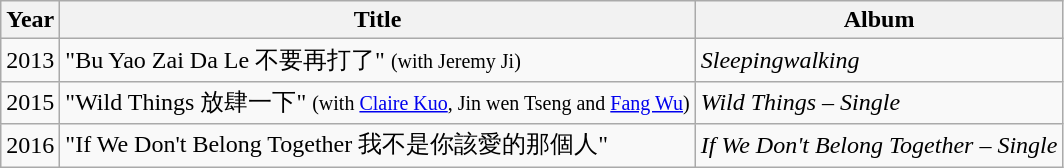<table class="wikitable">
<tr>
<th>Year</th>
<th>Title</th>
<th>Album</th>
</tr>
<tr>
<td>2013</td>
<td>"Bu Yao Zai Da Le 不要再打了" <small>(with Jeremy Ji)</small></td>
<td><em>Sleepingwalking</em></td>
</tr>
<tr>
<td>2015</td>
<td>"Wild Things 放肆一下" <small>(with <a href='#'>Claire Kuo</a>, Jin wen Tseng and <a href='#'>Fang Wu</a>)</small></td>
<td><em>Wild Things – Single</em></td>
</tr>
<tr>
<td>2016</td>
<td>"If We Don't Belong Together 我不是你該愛的那個人"</td>
<td><em>If We Don't Belong Together – Single</em></td>
</tr>
</table>
